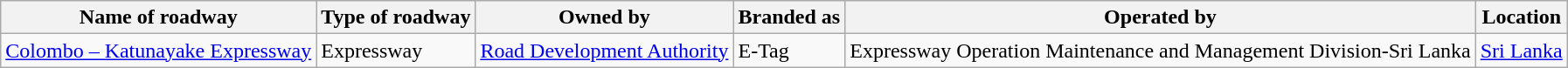<table class="wikitable">
<tr>
<th>Name of roadway</th>
<th>Type of roadway</th>
<th>Owned by</th>
<th>Branded as</th>
<th>Operated by</th>
<th>Location</th>
</tr>
<tr>
<td><a href='#'>Colombo – Katunayake Expressway</a></td>
<td>Expressway</td>
<td><a href='#'>Road Development Authority</a></td>
<td>E-Tag</td>
<td>Expressway Operation Maintenance and Management Division-Sri Lanka</td>
<td><a href='#'>Sri Lanka</a></td>
</tr>
</table>
